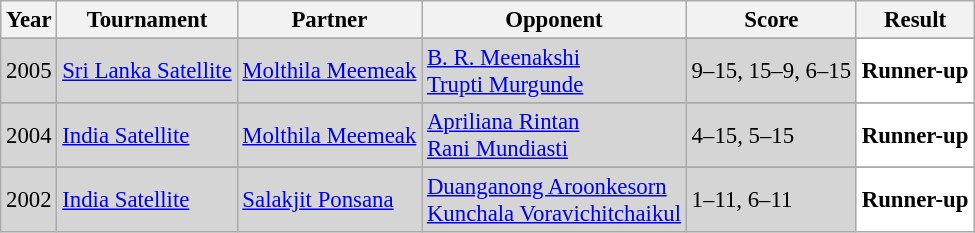<table class="sortable wikitable" style="font-size: 95%;">
<tr>
<th>Year</th>
<th>Tournament</th>
<th>Partner</th>
<th>Opponent</th>
<th>Score</th>
<th>Result</th>
</tr>
<tr>
</tr>
<tr style="background:#D5D5D5">
<td align="center">2005</td>
<td align="left"><a href='#'>Sri Lanka Satellite</a></td>
<td align="left"> <a href='#'>Molthila Meemeak</a></td>
<td align="left"> <a href='#'>B. R. Meenakshi</a><br> <a href='#'>Trupti Murgunde</a></td>
<td align="left">9–15, 15–9, 6–15</td>
<td style="text-align:left; background:white"> <strong>Runner-up</strong></td>
</tr>
<tr>
</tr>
<tr style="background:#D5D5D5">
<td align="center">2004</td>
<td align="left"><a href='#'>India Satellite</a></td>
<td align="left"> <a href='#'>Molthila Meemeak</a></td>
<td align="left"> <a href='#'>Apriliana Rintan</a><br> <a href='#'>Rani Mundiasti</a></td>
<td align="left">4–15, 5–15</td>
<td style="text-align:left; background:white"> <strong>Runner-up</strong></td>
</tr>
<tr>
</tr>
<tr style="background:#D5D5D5">
<td align="center">2002</td>
<td align="left"><a href='#'>India Satellite</a></td>
<td align="left"> <a href='#'>Salakjit Ponsana</a></td>
<td align="left"> <a href='#'>Duanganong Aroonkesorn</a><br> <a href='#'>Kunchala Voravichitchaikul</a></td>
<td align="left">1–11, 6–11</td>
<td style="text-align:left; background:white"> <strong>Runner-up</strong></td>
</tr>
</table>
